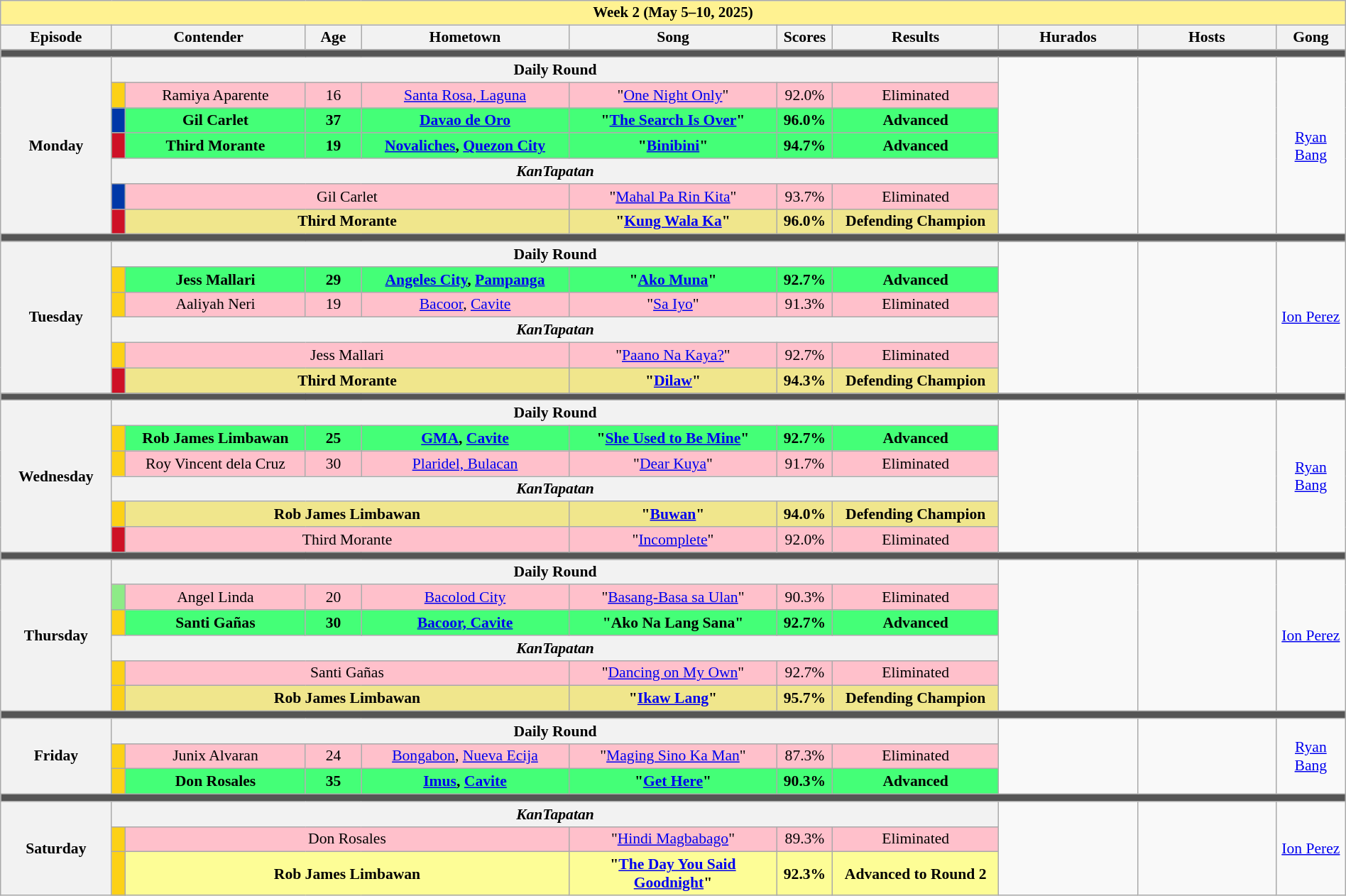<table class="wikitable mw-collapsible mw-collapsed" style="width:100%; text-align:center; font-size:90%;">
<tr>
<th colspan="11" style="background-color:#fff291;font-size:14px">Week 2 (May 5–10, 2025)</th>
</tr>
<tr>
<th width="8%">Episode</th>
<th colspan="2" width="14%">Contender</th>
<th width="04%">Age</th>
<th width="15%">Hometown</th>
<th width="15%">Song</th>
<th width="04%">Scores</th>
<th width="12%">Results</th>
<th width="10%">Hurados</th>
<th width="10%">Hosts</th>
<th width="05%">Gong</th>
</tr>
<tr>
<td colspan="11" style="background:#555;"></td>
</tr>
<tr>
<th rowspan="7">Monday<br></th>
<th colspan="7">Daily Round</th>
<td rowspan="7"></td>
<td rowspan="7"></td>
<td rowspan="7"><a href='#'>Ryan Bang</a></td>
</tr>
<tr style="background:pink;">
<th width="01%;" style="background:#FCD116;"></th>
<td>Ramiya Aparente</td>
<td>16</td>
<td><a href='#'>Santa Rosa, Laguna</a></td>
<td>"<a href='#'>One Night Only</a>"</td>
<td>92.0%</td>
<td>Eliminated</td>
</tr>
<tr style="background:#44ff77;">
<th style="background:#0038A8;"></th>
<td><strong>Gil Carlet</strong></td>
<td><strong>37</strong></td>
<td><strong><a href='#'>Davao de Oro</a></strong></td>
<td><strong>"<a href='#'>The Search Is Over</a>"</strong></td>
<td><strong>96.0%</strong></td>
<td><strong>Advanced</strong></td>
</tr>
<tr style="background:#44ff77;">
<th style="background:#CE1126;"></th>
<td><strong>Third Morante</strong></td>
<td><strong>19</strong></td>
<td><strong><a href='#'>Novaliches</a>, <a href='#'>Quezon City</a></strong></td>
<td><strong>"<a href='#'>Binibini</a>"</strong></td>
<td><strong>94.7%</strong></td>
<td><strong>Advanced</strong></td>
</tr>
<tr>
<th colspan="7"><em>KanTapatan</em></th>
</tr>
<tr style="background:pink;">
<th style="background:#0038A8;"></th>
<td colspan="3">Gil Carlet</td>
<td>"<a href='#'>Mahal Pa Rin Kita</a>"</td>
<td>93.7%</td>
<td>Eliminated</td>
</tr>
<tr style="background:khaki;">
<th style="background:#CE1126;"></th>
<td colspan="3"><strong>Third Morante</strong></td>
<td><strong>"<a href='#'>Kung Wala Ka</a>"</strong></td>
<td><strong>96.0%</strong></td>
<td><strong>Defending Champion</strong></td>
</tr>
<tr>
<td colspan="11" style="background:#555;"></td>
</tr>
<tr>
<th rowspan="6">Tuesday<br></th>
<th colspan="7">Daily Round</th>
<td rowspan="6"></td>
<td rowspan="6"></td>
<td rowspan="6"><a href='#'>Ion Perez</a></td>
</tr>
<tr style="background:#44ff77;">
<th style="background:#FCD116;"></th>
<td><strong>Jess Mallari</strong></td>
<td><strong>29</strong></td>
<td><strong><a href='#'>Angeles City</a>, <a href='#'>Pampanga</a></strong></td>
<td><strong>"<a href='#'>Ako Muna</a>"</strong></td>
<td><strong>92.7%</strong></td>
<td><strong>Advanced</strong></td>
</tr>
<tr style="background:pink;">
<th style="background:#FCD116;"></th>
<td>Aaliyah Neri</td>
<td>19</td>
<td><a href='#'>Bacoor</a>, <a href='#'>Cavite</a></td>
<td>"<a href='#'>Sa Iyo</a>"</td>
<td>91.3%</td>
<td>Eliminated</td>
</tr>
<tr>
<th colspan="7"><em>KanTapatan</em></th>
</tr>
<tr style="background:pink;">
<th style="background:#FCD116;"></th>
<td colspan="3">Jess Mallari</td>
<td>"<a href='#'>Paano Na Kaya?</a>"</td>
<td>92.7%</td>
<td>Eliminated</td>
</tr>
<tr style="background:khaki;">
<th style="background:#CE1126;"></th>
<td colspan="3"><strong>Third Morante</strong></td>
<td><strong>"<a href='#'>Dilaw</a>"</strong></td>
<td><strong>94.3%</strong></td>
<td><strong>Defending Champion</strong></td>
</tr>
<tr>
<td colspan="11" style="background:#555;"></td>
</tr>
<tr>
<th rowspan="6">Wednesday<br></th>
<th colspan="7">Daily Round</th>
<td rowspan="6"></td>
<td rowspan="6"></td>
<td rowspan="6"><a href='#'>Ryan Bang</a></td>
</tr>
<tr style="background:#44ff77;">
<th style="background:#FCD116;"></th>
<td><strong>Rob James Limbawan</strong></td>
<td><strong>25</strong></td>
<td><strong><a href='#'>GMA</a>, <a href='#'>Cavite</a></strong></td>
<td><strong>"<a href='#'>She Used to Be Mine</a>"</strong></td>
<td><strong>92.7%</strong></td>
<td><strong>Advanced</strong></td>
</tr>
<tr style="background:pink;">
<th style="background:#FCD116;"></th>
<td>Roy Vincent dela Cruz</td>
<td>30</td>
<td><a href='#'>Plaridel, Bulacan</a></td>
<td>"<a href='#'>Dear Kuya</a>"</td>
<td>91.7%</td>
<td>Eliminated</td>
</tr>
<tr>
<th colspan="7"><em>KanTapatan</em></th>
</tr>
<tr style="background:khaki;">
<th style="background:#FCD116;"></th>
<td colspan="3"><strong>Rob James Limbawan</strong></td>
<td><strong>"<a href='#'>Buwan</a>"</strong></td>
<td><strong>94.0%</strong></td>
<td><strong>Defending Champion</strong></td>
</tr>
<tr style="background:pink;">
<th style="background:#CE1126;"></th>
<td colspan="3">Third Morante</td>
<td>"<a href='#'>Incomplete</a>"</td>
<td>92.0%</td>
<td>Eliminated</td>
</tr>
<tr>
<td colspan="11" style="background:#555;"></td>
</tr>
<tr>
<th rowspan="6">Thursday<br></th>
<th colspan="7">Daily Round</th>
<td rowspan="6"></td>
<td rowspan="6"></td>
<td rowspan="6"><a href='#'>Ion Perez</a></td>
</tr>
<tr style="background:pink;">
<th style="background:#8deb87;"></th>
<td>Angel Linda</td>
<td>20</td>
<td><a href='#'>Bacolod City</a></td>
<td>"<a href='#'>Basang-Basa sa Ulan</a>"</td>
<td>90.3%</td>
<td>Eliminated</td>
</tr>
<tr style="background:#44ff77;">
<th style="background:#FCD116;"></th>
<td><strong>Santi Gañas</strong></td>
<td><strong>30</strong></td>
<td><strong><a href='#'>Bacoor, Cavite</a></strong></td>
<td><strong>"Ako Na Lang Sana"</strong></td>
<td><strong>92.7%</strong></td>
<td><strong>Advanced</strong></td>
</tr>
<tr>
<th colspan="7"><em>KanTapatan</em></th>
</tr>
<tr style="background:pink;">
<th style="background:#FCD116;"></th>
<td colspan="3">Santi Gañas</td>
<td>"<a href='#'>Dancing on My Own</a>"</td>
<td>92.7%</td>
<td>Eliminated</td>
</tr>
<tr style="background:khaki;">
<th style="background:#FCD116;"></th>
<td colspan="3"><strong>Rob James Limbawan</strong></td>
<td><strong>"<a href='#'>Ikaw Lang</a>"</strong></td>
<td><strong>95.7%</strong></td>
<td><strong>Defending Champion</strong></td>
</tr>
<tr>
<td colspan="11" style="background:#555;"></td>
</tr>
<tr>
<th rowspan="3">Friday<br></th>
<th colspan="7">Daily Round</th>
<td rowspan="3"></td>
<td rowspan="3"></td>
<td rowspan="3"><a href='#'>Ryan Bang</a></td>
</tr>
<tr style="background:pink;">
<th style="background:#FCD116;"></th>
<td>Junix Alvaran</td>
<td>24</td>
<td><a href='#'>Bongabon</a>, <a href='#'>Nueva Ecija</a></td>
<td>"<a href='#'>Maging Sino Ka Man</a>"</td>
<td>87.3%</td>
<td>Eliminated</td>
</tr>
<tr style="background:#44ff77;">
<th style="background:#FCD116;"></th>
<td><strong>Don Rosales</strong></td>
<td><strong>35</strong></td>
<td><strong><a href='#'>Imus</a>, <a href='#'>Cavite</a></strong></td>
<td><strong>"<a href='#'>Get Here</a>"</strong></td>
<td><strong>90.3%</strong></td>
<td><strong>Advanced</strong></td>
</tr>
<tr>
<td colspan="11" style="background:#555;"></td>
</tr>
<tr>
<th rowspan="7">Saturday<br></th>
<th colspan="7"><em>KanTapatan</em></th>
<td rowspan="7"></td>
<td rowspan="7"></td>
<td rowspan="7"><a href='#'>Ion Perez</a></td>
</tr>
<tr style="background:pink;">
<th style="background:#FCD116;"></th>
<td colspan="3">Don Rosales</td>
<td>"<a href='#'>Hindi Magbabago</a>"</td>
<td>89.3%</td>
<td>Eliminated</td>
</tr>
<tr style="background:#FDFD96;">
<th style="background:#FCD116;"></th>
<td colspan="3"><strong>Rob James Limbawan</strong></td>
<td><strong>"<a href='#'>The Day You Said Goodnight</a>"</strong></td>
<td><strong>92.3%</strong></td>
<td><strong>Advanced to Round 2</strong></td>
</tr>
</table>
